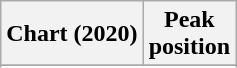<table class="wikitable sortable plainrowheaders">
<tr>
<th scope="col">Chart (2020)</th>
<th scope="col">Peak<br>position</th>
</tr>
<tr>
</tr>
<tr>
</tr>
</table>
